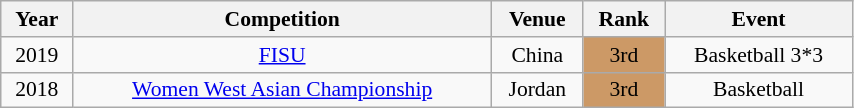<table class="wikitable sortable" width=45% style="font-size:90%; text-align:center;">
<tr>
<th>Year</th>
<th>Competition</th>
<th>Venue</th>
<th>Rank</th>
<th>Event</th>
</tr>
<tr>
<td>2019</td>
<td><a href='#'>FISU</a></td>
<td>China</td>
<td bgcolor="cc9966">3rd</td>
<td>Basketball 3*3</td>
</tr>
<tr>
<td>2018</td>
<td><a href='#'>Women West Asian Championship</a></td>
<td>Jordan</td>
<td bgcolor="cc9966">3rd</td>
<td>Basketball</td>
</tr>
</table>
